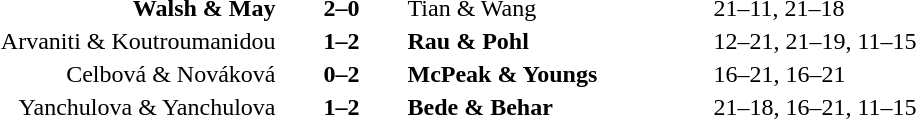<table>
<tr>
<th width=200></th>
<th width=80></th>
<th width=200></th>
<th width=220></th>
</tr>
<tr>
<td align=right><strong>Walsh & May</strong></td>
<td align=center><strong>2–0</strong></td>
<td align=left>Tian & Wang</td>
<td>21–11, 21–18</td>
</tr>
<tr>
<td align=right>Arvaniti & Koutroumanidou</td>
<td align=center><strong>1–2</strong></td>
<td align=left><strong>Rau & Pohl</strong></td>
<td>12–21, 21–19, 11–15</td>
</tr>
<tr>
<td align=right>Celbová & Nováková</td>
<td align=center><strong>0–2</strong></td>
<td align=left><strong>McPeak & Youngs</strong></td>
<td>16–21, 16–21</td>
</tr>
<tr>
<td align=right>Yanchulova & Yanchulova</td>
<td align=center><strong>1–2</strong></td>
<td align=left><strong>Bede & Behar</strong></td>
<td>21–18, 16–21, 11–15</td>
</tr>
</table>
